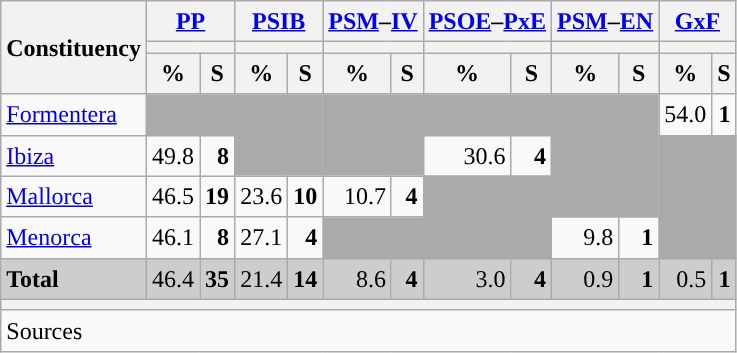<table class="wikitable sortable" style="text-align:right; line-height:20px;">
<tr>
<th rowspan="3">Constituency</th>
<th colspan="2" width="30px" class="unsortable"><a href='#'>PP</a></th>
<th colspan="2" width="30px" class="unsortable"><a href='#'>PSIB</a></th>
<th colspan="2" width="30px" class="unsortable"><a href='#'>PSM</a>–<a href='#'>IV</a></th>
<th colspan="2" width="30px" class="unsortable"><a href='#'>PSOE</a>–<a href='#'>PxE</a></th>
<th colspan="2" width="30px" class="unsortable"><a href='#'>PSM</a>–<a href='#'>EN</a></th>
<th colspan="2" width="30px" class="unsortable"><a href='#'>GxF</a></th>
</tr>
<tr>
<th colspan="2" style="background:"></th>
<th colspan="2" style="background:"></th>
<th colspan="2" style="background:"></th>
<th colspan="2" style="background:"></th>
<th colspan="2" style="background:"></th>
<th colspan="2" style="background:"></th>
</tr>
<tr>
<th data-sort-type="number">%</th>
<th data-sort-type="number">S</th>
<th data-sort-type="number">%</th>
<th data-sort-type="number">S</th>
<th data-sort-type="number">%</th>
<th data-sort-type="number">S</th>
<th data-sort-type="number">%</th>
<th data-sort-type="number">S</th>
<th data-sort-type="number">%</th>
<th data-sort-type="number">S</th>
<th data-sort-type="number">%</th>
<th data-sort-type="number">S</th>
</tr>
<tr>
<td align="left"><a href='#'>Formentera</a></td>
<td colspan="2" bgcolor="#AAAAAA"></td>
<td colspan="2" rowspan="2" bgcolor="#AAAAAA"></td>
<td colspan="2" rowspan="2" bgcolor="#AAAAAA"></td>
<td colspan="2" bgcolor="#AAAAAA"></td>
<td colspan="2" rowspan="3" bgcolor="#AAAAAA"></td>
<td style="background:">54.0</td>
<td><strong>1</strong></td>
</tr>
<tr>
<td align="left"><a href='#'>Ibiza</a></td>
<td style="background:">49.8</td>
<td><strong>8</strong></td>
<td>30.6</td>
<td><strong>4</strong></td>
<td colspan="2" rowspan="3" bgcolor="#AAAAAA"></td>
</tr>
<tr>
<td align="left"><a href='#'>Mallorca</a></td>
<td style="background:">46.5</td>
<td><strong>19</strong></td>
<td>23.6</td>
<td><strong>10</strong></td>
<td>10.7</td>
<td><strong>4</strong></td>
<td colspan="2" rowspan="2" bgcolor="#AAAAAA"></td>
</tr>
<tr>
<td align="left"><a href='#'>Menorca</a></td>
<td style="background:">46.1</td>
<td><strong>8</strong></td>
<td>27.1</td>
<td><strong>4</strong></td>
<td colspan="2" bgcolor="#AAAAAA"></td>
<td>9.8</td>
<td><strong>1</strong></td>
</tr>
<tr style="background:#CDCDCD;">
<td align="left"><strong>Total</strong></td>
<td style="background:">46.4</td>
<td><strong>35</strong></td>
<td>21.4</td>
<td><strong>14</strong></td>
<td>8.6</td>
<td><strong>4</strong></td>
<td>3.0</td>
<td><strong>4</strong></td>
<td>0.9</td>
<td><strong>1</strong></td>
<td>0.5</td>
<td><strong>1</strong></td>
</tr>
<tr>
<th colspan="13"></th>
</tr>
<tr>
<th style="text-align:left; font-weight:normal; background:#F9F9F9" colspan="13">Sources</th>
</tr>
</table>
